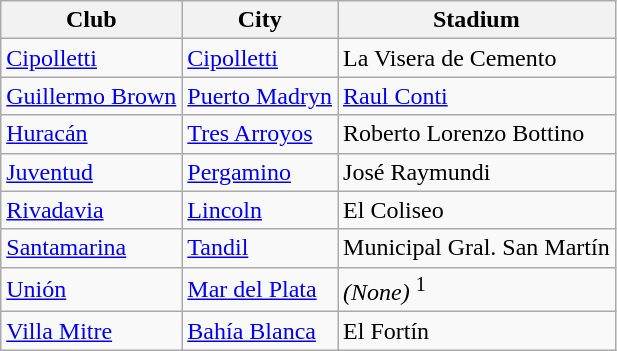<table class="wikitable sortable">
<tr>
<th>Club</th>
<th>City</th>
<th>Stadium</th>
</tr>
<tr>
<td> <a href='#'>Cipolletti</a></td>
<td><a href='#'>Cipolletti</a></td>
<td>La Visera de Cemento</td>
</tr>
<tr>
<td>  <a href='#'>Guillermo Brown</a></td>
<td><a href='#'>Puerto Madryn</a></td>
<td><a href='#'>Raul Conti</a></td>
</tr>
<tr>
<td> <a href='#'>Huracán</a></td>
<td><a href='#'>Tres Arroyos</a></td>
<td>Roberto Lorenzo Bottino</td>
</tr>
<tr>
<td> <a href='#'>Juventud</a></td>
<td><a href='#'>Pergamino</a></td>
<td>José Raymundi</td>
</tr>
<tr>
<td> <a href='#'>Rivadavia</a></td>
<td><a href='#'>Lincoln</a></td>
<td>El Coliseo</td>
</tr>
<tr>
<td> <a href='#'>Santamarina</a></td>
<td><a href='#'>Tandil</a></td>
<td>Municipal Gral. San Martín</td>
</tr>
<tr>
<td> <a href='#'>Unión</a></td>
<td><a href='#'>Mar del Plata</a></td>
<td><em>(None)</em> <sup>1</sup></td>
</tr>
<tr>
<td> <a href='#'>Villa Mitre</a></td>
<td><a href='#'>Bahía Blanca</a></td>
<td>El Fortín</td>
</tr>
</table>
